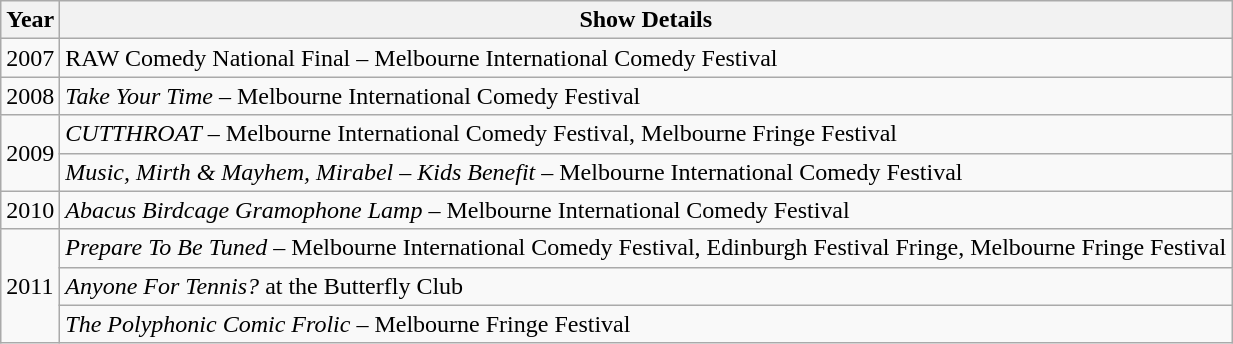<table class="wikitable">
<tr>
<th>Year</th>
<th>Show Details</th>
</tr>
<tr>
<td>2007</td>
<td>RAW Comedy National Final – Melbourne International Comedy Festival</td>
</tr>
<tr>
<td>2008</td>
<td><em>Take Your Time</em> – Melbourne International Comedy Festival</td>
</tr>
<tr>
<td rowspan="2">2009</td>
<td><em>CUTTHROAT</em> – Melbourne International Comedy Festival, Melbourne Fringe Festival</td>
</tr>
<tr>
<td><em>Music, Mirth & Mayhem, Mirabel – Kids Benefit</em> – Melbourne International Comedy Festival</td>
</tr>
<tr>
<td>2010</td>
<td><em>Abacus Birdcage Gramophone Lamp</em> – Melbourne International Comedy Festival</td>
</tr>
<tr>
<td rowspan="3">2011</td>
<td><em>Prepare To Be Tuned</em> – Melbourne International Comedy Festival, Edinburgh Festival Fringe, Melbourne Fringe Festival</td>
</tr>
<tr>
<td><em>Anyone For Tennis?</em> at the Butterfly Club</td>
</tr>
<tr>
<td><em>The Polyphonic Comic Frolic</em> – Melbourne Fringe Festival</td>
</tr>
</table>
